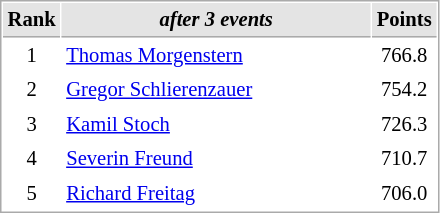<table cellspacing="1" cellpadding="3" style="border:1px solid #aaa; font-size:86%;">
<tr style="background:#e4e4e4;">
<th style="border-bottom:1px solid #aaa; width:10px;">Rank</th>
<th style="border-bottom:1px solid #aaa; width:200px;"><em>after 3 events</em></th>
<th style="border-bottom:1px solid #aaa; width:20px;">Points</th>
</tr>
<tr>
<td align=center>1</td>
<td> <a href='#'>Thomas Morgenstern</a></td>
<td align=center>766.8</td>
</tr>
<tr>
<td align=center>2</td>
<td> <a href='#'>Gregor Schlierenzauer</a></td>
<td align=center>754.2</td>
</tr>
<tr>
<td align=center>3</td>
<td> <a href='#'>Kamil Stoch</a></td>
<td align=center>726.3</td>
</tr>
<tr>
<td align=center>4</td>
<td> <a href='#'>Severin Freund</a></td>
<td align=center>710.7</td>
</tr>
<tr>
<td align=center>5</td>
<td> <a href='#'>Richard Freitag</a></td>
<td align=center>706.0</td>
</tr>
</table>
